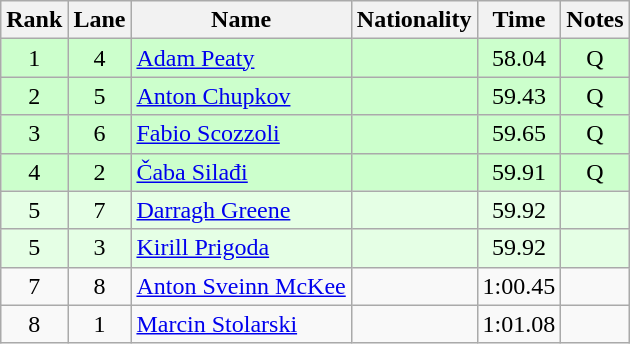<table class="wikitable sortable" style="text-align:center">
<tr>
<th>Rank</th>
<th>Lane</th>
<th>Name</th>
<th>Nationality</th>
<th>Time</th>
<th>Notes</th>
</tr>
<tr bgcolor=ccffcc>
<td>1</td>
<td>4</td>
<td align=left><a href='#'>Adam Peaty</a></td>
<td align=left></td>
<td>58.04</td>
<td>Q</td>
</tr>
<tr bgcolor=ccffcc>
<td>2</td>
<td>5</td>
<td align=left><a href='#'>Anton Chupkov</a></td>
<td align=left></td>
<td>59.43</td>
<td>Q</td>
</tr>
<tr bgcolor=ccffcc>
<td>3</td>
<td>6</td>
<td align=left><a href='#'>Fabio Scozzoli</a></td>
<td align=left></td>
<td>59.65</td>
<td>Q</td>
</tr>
<tr bgcolor=ccffcc>
<td>4</td>
<td>2</td>
<td align=left><a href='#'>Čaba Silađi</a></td>
<td align=left></td>
<td>59.91</td>
<td>Q</td>
</tr>
<tr bgcolor=e5ffe5>
<td>5</td>
<td>7</td>
<td align=left><a href='#'>Darragh Greene</a></td>
<td align=left></td>
<td>59.92</td>
<td></td>
</tr>
<tr bgcolor=e5ffe5>
<td>5</td>
<td>3</td>
<td align=left><a href='#'>Kirill Prigoda</a></td>
<td align=left></td>
<td>59.92</td>
<td></td>
</tr>
<tr>
<td>7</td>
<td>8</td>
<td align=left><a href='#'>Anton Sveinn McKee</a></td>
<td align=left></td>
<td>1:00.45</td>
<td></td>
</tr>
<tr>
<td>8</td>
<td>1</td>
<td align=left><a href='#'>Marcin Stolarski</a></td>
<td align=left></td>
<td>1:01.08</td>
<td></td>
</tr>
</table>
